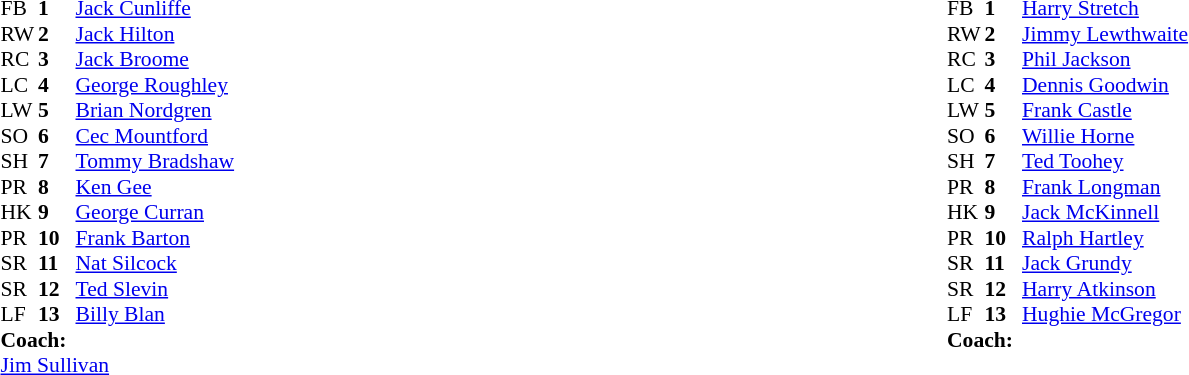<table width="100%">
<tr>
<td valign="top" width="50%"><br><table style="font-size: 90%" cellspacing="0" cellpadding="0">
<tr>
<th width="25"></th>
<th width="25"></th>
</tr>
<tr>
<td>FB</td>
<td><strong>1</strong></td>
<td><a href='#'>Jack Cunliffe</a></td>
</tr>
<tr>
<td>RW</td>
<td><strong>2</strong></td>
<td><a href='#'>Jack Hilton</a></td>
</tr>
<tr>
<td>RC</td>
<td><strong>3</strong></td>
<td><a href='#'>Jack Broome</a></td>
</tr>
<tr>
<td>LC</td>
<td><strong>4</strong></td>
<td><a href='#'>George Roughley</a></td>
</tr>
<tr>
<td>LW</td>
<td><strong>5</strong></td>
<td><a href='#'>Brian Nordgren</a></td>
</tr>
<tr>
<td>SO</td>
<td><strong>6</strong></td>
<td><a href='#'>Cec Mountford</a></td>
</tr>
<tr>
<td>SH</td>
<td><strong>7</strong></td>
<td><a href='#'>Tommy Bradshaw</a></td>
</tr>
<tr>
<td>PR</td>
<td><strong>8</strong></td>
<td><a href='#'>Ken Gee</a></td>
</tr>
<tr>
<td>HK</td>
<td><strong>9</strong></td>
<td><a href='#'>George Curran</a></td>
</tr>
<tr>
<td>PR</td>
<td><strong>10</strong></td>
<td><a href='#'>Frank Barton</a></td>
</tr>
<tr>
<td>SR</td>
<td><strong>11</strong></td>
<td><a href='#'>Nat Silcock</a></td>
</tr>
<tr>
<td>SR</td>
<td><strong>12</strong></td>
<td><a href='#'>Ted Slevin</a></td>
</tr>
<tr>
<td>LF</td>
<td><strong>13</strong></td>
<td><a href='#'>Billy Blan</a></td>
</tr>
<tr>
<td colspan=3><strong>Coach:</strong></td>
</tr>
<tr>
<td colspan="4"><a href='#'>Jim Sullivan</a></td>
</tr>
</table>
</td>
<td valign="top" width="50%"><br><table style="font-size: 90%" cellspacing="0" cellpadding="0">
<tr>
<th width="25"></th>
<th width="25"></th>
</tr>
<tr>
<td>FB</td>
<td><strong>1</strong></td>
<td><a href='#'>Harry Stretch</a></td>
</tr>
<tr>
<td>RW</td>
<td><strong>2</strong></td>
<td><a href='#'>Jimmy Lewthwaite</a></td>
</tr>
<tr>
<td>RC</td>
<td><strong>3</strong></td>
<td><a href='#'>Phil Jackson</a></td>
</tr>
<tr>
<td>LC</td>
<td><strong>4</strong></td>
<td><a href='#'>Dennis Goodwin</a></td>
</tr>
<tr>
<td>LW</td>
<td><strong>5</strong></td>
<td><a href='#'>Frank Castle</a></td>
</tr>
<tr>
<td>SO</td>
<td><strong>6</strong></td>
<td><a href='#'>Willie Horne</a></td>
</tr>
<tr>
<td>SH</td>
<td><strong>7</strong></td>
<td><a href='#'>Ted Toohey</a></td>
</tr>
<tr>
<td>PR</td>
<td><strong>8</strong></td>
<td><a href='#'>Frank Longman</a></td>
</tr>
<tr>
<td>HK</td>
<td><strong>9</strong></td>
<td><a href='#'>Jack McKinnell</a></td>
</tr>
<tr>
<td>PR</td>
<td><strong>10</strong></td>
<td><a href='#'>Ralph Hartley</a></td>
</tr>
<tr>
<td>SR</td>
<td><strong>11</strong></td>
<td><a href='#'>Jack Grundy</a></td>
</tr>
<tr>
<td>SR</td>
<td><strong>12</strong></td>
<td><a href='#'>Harry Atkinson</a></td>
</tr>
<tr>
<td>LF</td>
<td><strong>13</strong></td>
<td><a href='#'>Hughie McGregor</a></td>
</tr>
<tr>
<td colspan=3><strong>Coach:</strong></td>
</tr>
<tr>
<td colspan="4"></td>
</tr>
</table>
</td>
</tr>
</table>
